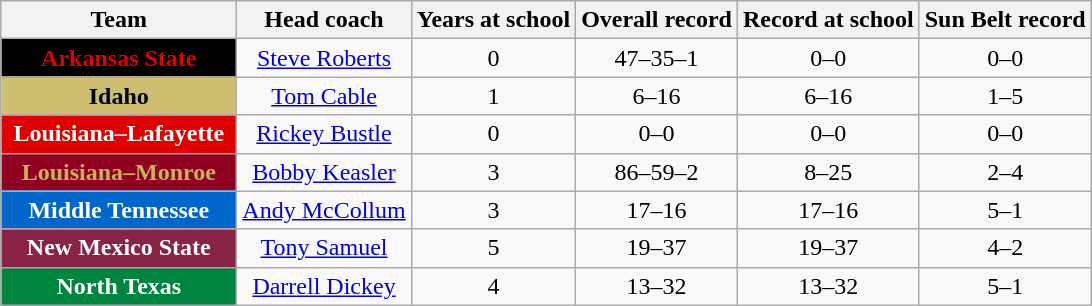<table class="wikitable sortable" style="text-align: center;">
<tr>
<th style="width:150px;">Team</th>
<th>Head coach</th>
<th>Years at school</th>
<th>Overall record</th>
<th>Record at school</th>
<th>Sun Belt record</th>
</tr>
<tr>
<th style="background:#000; color:#e00000;">Arkansas State</th>
<td><a href='#'>Steve Roberts</a></td>
<td>0</td>
<td>47–35–1</td>
<td>0–0</td>
<td>0–0</td>
</tr>
<tr>
<th style="background:#cebe70; color:black;">Idaho</th>
<td><a href='#'>Tom Cable</a></td>
<td>1</td>
<td>6–16</td>
<td>6–16</td>
<td>1–5</td>
</tr>
<tr>
<th style="background:#e00000; color:#fff;">Louisiana–Lafayette</th>
<td><a href='#'>Rickey Bustle</a></td>
<td>0</td>
<td>0–0</td>
<td>0–0</td>
<td>0–0</td>
</tr>
<tr>
<th style="background:#900020; color:#C5B358;">Louisiana–Monroe</th>
<td><a href='#'>Bobby Keasler</a></td>
<td>3</td>
<td>86–59–2</td>
<td>8–25</td>
<td>2–4</td>
</tr>
<tr>
<th style="background:#0066CC; color:#ffffff;">Middle Tennessee</th>
<td><a href='#'>Andy McCollum</a></td>
<td>3</td>
<td>17–16</td>
<td>17–16</td>
<td>5–1</td>
</tr>
<tr>
<th style="background:#882345; color:white;">New Mexico State</th>
<td><a href='#'>Tony Samuel</a></td>
<td>5</td>
<td>19–37</td>
<td>19–37</td>
<td>4–2</td>
</tr>
<tr>
<th style="background:#00853E; color:#FFFFFF;">North Texas</th>
<td><a href='#'>Darrell Dickey</a></td>
<td>4</td>
<td>13–32</td>
<td>13–32</td>
<td>5–1</td>
</tr>
</table>
